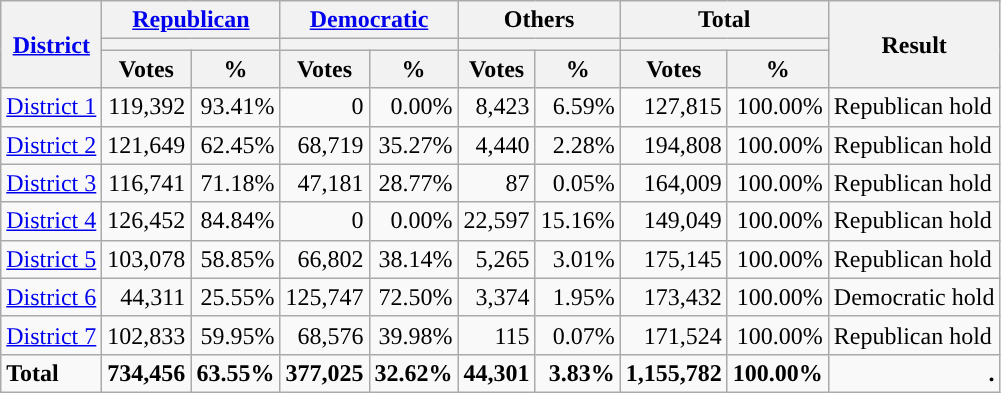<table class="wikitable plainrowheaders sortable" style="font-size:100%; text-align:right;">
<tr>
<th scope=col rowspan=3><a href='#'>District</a></th>
<th scope=col colspan=2><a href='#'>Republican</a></th>
<th scope=col colspan=2><a href='#'>Democratic</a></th>
<th scope=col colspan=2>Others</th>
<th scope=col colspan=2>Total</th>
<th scope=col rowspan=3>Result</th>
</tr>
<tr>
<th scope=col colspan=2 style="background:"></th>
<th scope=col colspan=2 style="background:"></th>
<th scope=col colspan=2></th>
<th scope=col colspan=2></th>
</tr>
<tr>
<th scope=col data-sort-type="number">Votes</th>
<th scope=col data-sort-type="number">%</th>
<th scope=col data-sort-type="number">Votes</th>
<th scope=col data-sort-type="number">%</th>
<th scope=col data-sort-type="number">Votes</th>
<th scope=col data-sort-type="number">%</th>
<th scope=col data-sort-type="number">Votes</th>
<th scope=col data-sort-type="number">%</th>
</tr>
<tr>
<td align=left><a href='#'>District 1</a></td>
<td>119,392</td>
<td>93.41%</td>
<td>0</td>
<td>0.00%</td>
<td>8,423</td>
<td>6.59%</td>
<td>127,815</td>
<td>100.00%</td>
<td align=left>Republican hold</td>
</tr>
<tr>
<td align=left><a href='#'>District 2</a></td>
<td>121,649</td>
<td>62.45%</td>
<td>68,719</td>
<td>35.27%</td>
<td>4,440</td>
<td>2.28%</td>
<td>194,808</td>
<td>100.00%</td>
<td align=left>Republican hold</td>
</tr>
<tr>
<td align=left><a href='#'>District 3</a></td>
<td>116,741</td>
<td>71.18%</td>
<td>47,181</td>
<td>28.77%</td>
<td>87</td>
<td>0.05%</td>
<td>164,009</td>
<td>100.00%</td>
<td align=left>Republican hold</td>
</tr>
<tr>
<td align=left><a href='#'>District 4</a></td>
<td>126,452</td>
<td>84.84%</td>
<td>0</td>
<td>0.00%</td>
<td>22,597</td>
<td>15.16%</td>
<td>149,049</td>
<td>100.00%</td>
<td align=left>Republican hold</td>
</tr>
<tr>
<td align=left><a href='#'>District 5</a></td>
<td>103,078</td>
<td>58.85%</td>
<td>66,802</td>
<td>38.14%</td>
<td>5,265</td>
<td>3.01%</td>
<td>175,145</td>
<td>100.00%</td>
<td align=left>Republican hold</td>
</tr>
<tr>
<td align=left><a href='#'>District 6</a></td>
<td>44,311</td>
<td>25.55%</td>
<td>125,747</td>
<td>72.50%</td>
<td>3,374</td>
<td>1.95%</td>
<td>173,432</td>
<td>100.00%</td>
<td align=left>Democratic hold</td>
</tr>
<tr>
<td align=left><a href='#'>District 7</a></td>
<td>102,833</td>
<td>59.95%</td>
<td>68,576</td>
<td>39.98%</td>
<td>115</td>
<td>0.07%</td>
<td>171,524</td>
<td>100.00%</td>
<td align=left>Republican hold</td>
</tr>
<tr class="sortbottom" style="font-weight:bold">
<td align=left>Total</td>
<td>734,456</td>
<td>63.55%</td>
<td>377,025</td>
<td>32.62%</td>
<td>44,301</td>
<td>3.83%</td>
<td>1,155,782</td>
<td>100.00%</td>
<td>.</td>
</tr>
</table>
